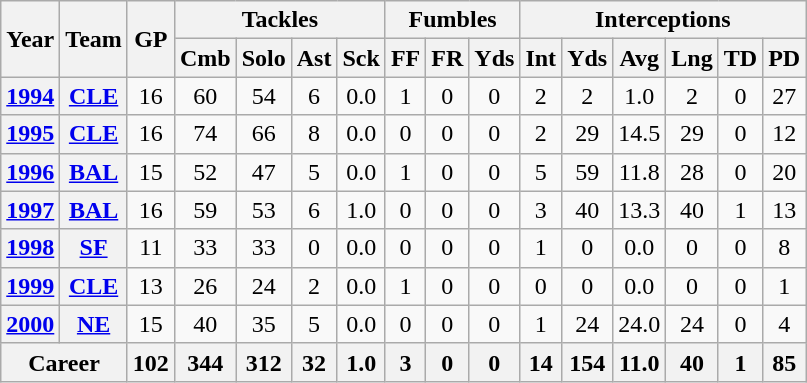<table class="wikitable" style="text-align: center;">
<tr>
<th rowspan="2">Year</th>
<th rowspan="2">Team</th>
<th rowspan="2">GP</th>
<th colspan="4">Tackles</th>
<th colspan="3">Fumbles</th>
<th colspan="6">Interceptions</th>
</tr>
<tr>
<th>Cmb</th>
<th>Solo</th>
<th>Ast</th>
<th>Sck</th>
<th>FF</th>
<th>FR</th>
<th>Yds</th>
<th>Int</th>
<th>Yds</th>
<th>Avg</th>
<th>Lng</th>
<th>TD</th>
<th>PD</th>
</tr>
<tr>
<th><a href='#'>1994</a></th>
<th><a href='#'>CLE</a></th>
<td>16</td>
<td>60</td>
<td>54</td>
<td>6</td>
<td>0.0</td>
<td>1</td>
<td>0</td>
<td>0</td>
<td>2</td>
<td>2</td>
<td>1.0</td>
<td>2</td>
<td>0</td>
<td>27</td>
</tr>
<tr>
<th><a href='#'>1995</a></th>
<th><a href='#'>CLE</a></th>
<td>16</td>
<td>74</td>
<td>66</td>
<td>8</td>
<td>0.0</td>
<td>0</td>
<td>0</td>
<td>0</td>
<td>2</td>
<td>29</td>
<td>14.5</td>
<td>29</td>
<td>0</td>
<td>12</td>
</tr>
<tr>
<th><a href='#'>1996</a></th>
<th><a href='#'>BAL</a></th>
<td>15</td>
<td>52</td>
<td>47</td>
<td>5</td>
<td>0.0</td>
<td>1</td>
<td>0</td>
<td>0</td>
<td>5</td>
<td>59</td>
<td>11.8</td>
<td>28</td>
<td>0</td>
<td>20</td>
</tr>
<tr>
<th><a href='#'>1997</a></th>
<th><a href='#'>BAL</a></th>
<td>16</td>
<td>59</td>
<td>53</td>
<td>6</td>
<td>1.0</td>
<td>0</td>
<td>0</td>
<td>0</td>
<td>3</td>
<td>40</td>
<td>13.3</td>
<td>40</td>
<td>1</td>
<td>13</td>
</tr>
<tr>
<th><a href='#'>1998</a></th>
<th><a href='#'>SF</a></th>
<td>11</td>
<td>33</td>
<td>33</td>
<td>0</td>
<td>0.0</td>
<td>0</td>
<td>0</td>
<td>0</td>
<td>1</td>
<td>0</td>
<td>0.0</td>
<td>0</td>
<td>0</td>
<td>8</td>
</tr>
<tr>
<th><a href='#'>1999</a></th>
<th><a href='#'>CLE</a></th>
<td>13</td>
<td>26</td>
<td>24</td>
<td>2</td>
<td>0.0</td>
<td>1</td>
<td>0</td>
<td>0</td>
<td>0</td>
<td>0</td>
<td>0.0</td>
<td>0</td>
<td>0</td>
<td>1</td>
</tr>
<tr>
<th><a href='#'>2000</a></th>
<th><a href='#'>NE</a></th>
<td>15</td>
<td>40</td>
<td>35</td>
<td>5</td>
<td>0.0</td>
<td>0</td>
<td>0</td>
<td>0</td>
<td>1</td>
<td>24</td>
<td>24.0</td>
<td>24</td>
<td>0</td>
<td>4</td>
</tr>
<tr>
<th colspan="2">Career</th>
<th>102</th>
<th>344</th>
<th>312</th>
<th>32</th>
<th>1.0</th>
<th>3</th>
<th>0</th>
<th>0</th>
<th>14</th>
<th>154</th>
<th>11.0</th>
<th>40</th>
<th>1</th>
<th>85</th>
</tr>
</table>
